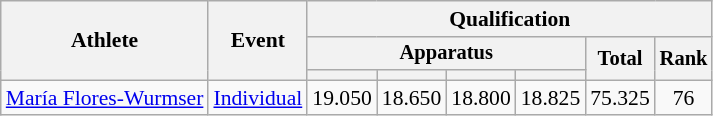<table class="wikitable" style="font-size:90%">
<tr>
<th rowspan=3>Athlete</th>
<th rowspan=3>Event</th>
<th colspan=6>Qualification</th>
</tr>
<tr style="font-size:95%">
<th colspan=4>Apparatus</th>
<th rowspan=2>Total</th>
<th rowspan=2>Rank</th>
</tr>
<tr style="font-size:95%">
<th></th>
<th></th>
<th></th>
<th></th>
</tr>
<tr align=center>
<td align=left><a href='#'>María Flores-Wurmser</a></td>
<td align=left><a href='#'>Individual</a></td>
<td>19.050</td>
<td>18.650</td>
<td>18.800</td>
<td>18.825</td>
<td>75.325</td>
<td>76</td>
</tr>
</table>
